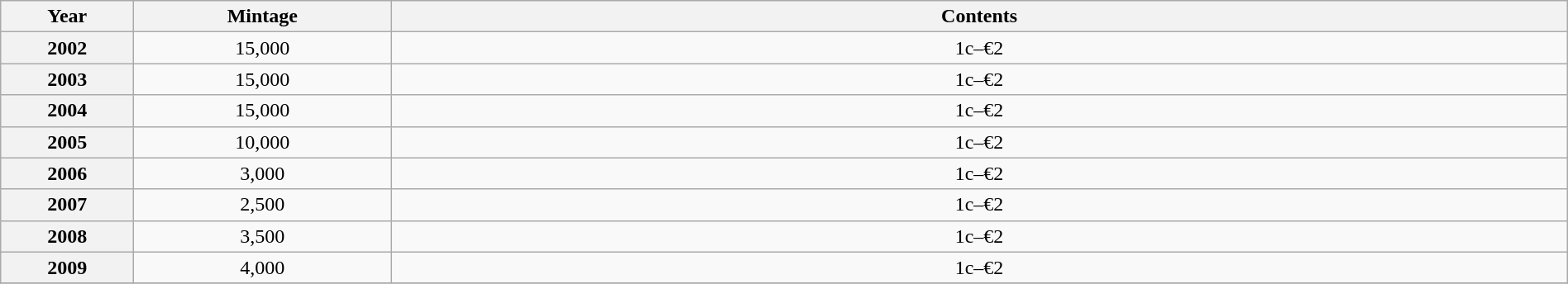<table class="wikitable" style="width:100%;text-align:center">
<tr>
<th width=100px>Year</th>
<th width=200px>Mintage</th>
<th>Contents</th>
</tr>
<tr>
<th>2002</th>
<td>15,000</td>
<td>1c–€2</td>
</tr>
<tr>
<th>2003</th>
<td>15,000</td>
<td>1c–€2</td>
</tr>
<tr>
<th>2004</th>
<td>15,000</td>
<td>1c–€2</td>
</tr>
<tr>
<th>2005</th>
<td>10,000</td>
<td>1c–€2</td>
</tr>
<tr>
<th>2006</th>
<td>3,000</td>
<td>1c–€2</td>
</tr>
<tr>
<th>2007</th>
<td>2,500</td>
<td>1c–€2</td>
</tr>
<tr>
<th>2008</th>
<td>3,500</td>
<td>1c–€2</td>
</tr>
<tr>
<th>2009</th>
<td>4,000</td>
<td>1c–€2</td>
</tr>
<tr>
</tr>
</table>
